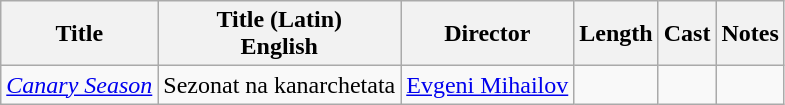<table class="wikitable">
<tr>
<th>Title</th>
<th>Title (Latin)<br>English</th>
<th>Director</th>
<th>Length</th>
<th>Cast</th>
<th>Notes</th>
</tr>
<tr>
<td><em><a href='#'>Canary Season</a></em></td>
<td>Sezonat na kanarchetata</td>
<td><a href='#'>Evgeni Mihailov</a></td>
<td></td>
<td></td>
<td></td>
</tr>
</table>
